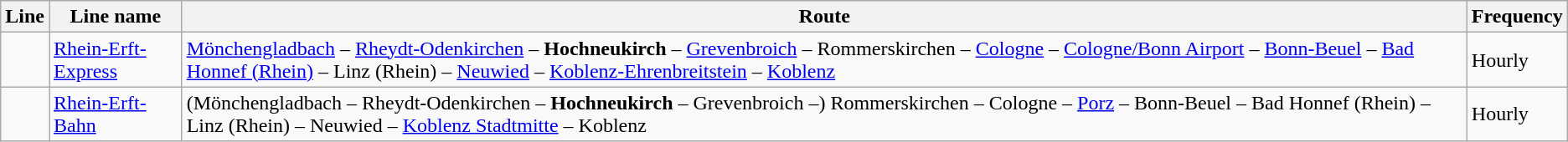<table class="wikitable">
<tr class="hintergrundfarbe5">
<th>Line</th>
<th>Line name</th>
<th>Route</th>
<th>Frequency</th>
</tr>
<tr>
<td></td>
<td><a href='#'>Rhein-Erft-Express</a></td>
<td><a href='#'>Mönchengladbach</a> – <a href='#'>Rheydt-Odenkirchen</a> – <strong>Hochneukirch</strong> –  <a href='#'>Grevenbroich</a> – Rommerskirchen – <a href='#'>Cologne</a> – <a href='#'>Cologne/Bonn Airport</a> – <a href='#'>Bonn-Beuel</a> – <a href='#'>Bad Honnef (Rhein)</a> – Linz (Rhein) – <a href='#'>Neuwied</a> – <a href='#'>Koblenz-Ehrenbreitstein</a> – <a href='#'>Koblenz</a></td>
<td>Hourly</td>
</tr>
<tr>
<td></td>
<td><a href='#'>Rhein-Erft-Bahn</a></td>
<td>(Mönchengladbach – Rheydt-Odenkirchen – <strong>Hochneukirch</strong> – Grevenbroich –) Rommerskirchen – Cologne – <a href='#'>Porz</a> – Bonn-Beuel – Bad Honnef (Rhein) – Linz (Rhein) – Neuwied – <a href='#'>Koblenz Stadtmitte</a> – Koblenz</td>
<td>Hourly</td>
</tr>
</table>
